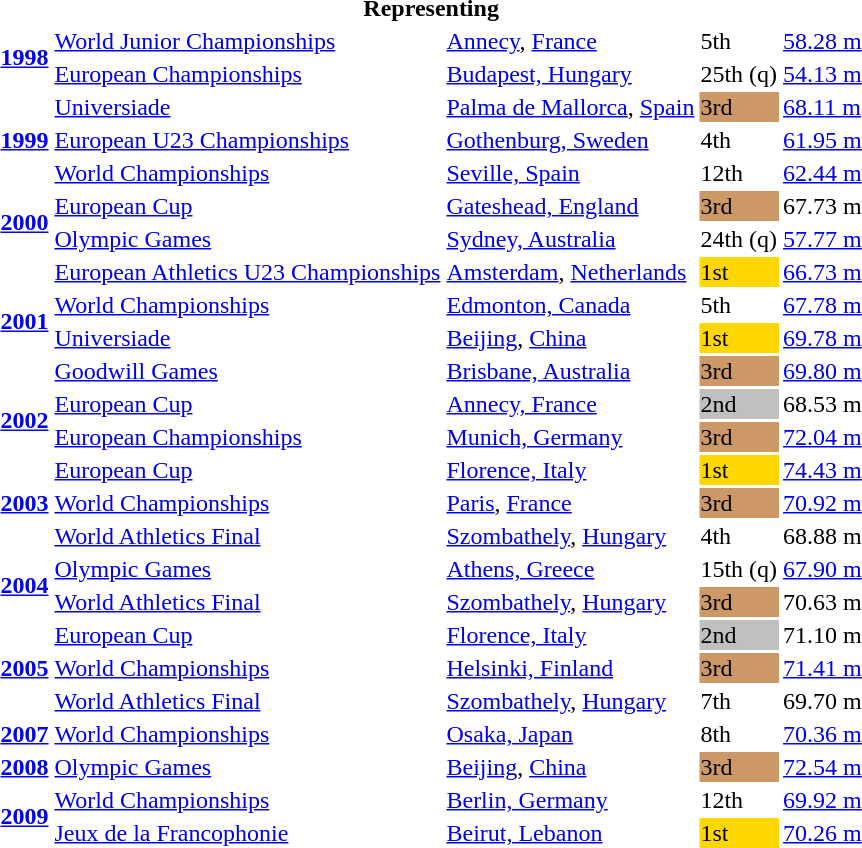<table>
<tr>
<th colspan="5">Representing </th>
</tr>
<tr>
<td rowspan=2><strong><a href='#'>1998</a></strong></td>
<td><a href='#'>World Junior Championships</a></td>
<td><a href='#'>Annecy</a>, <a href='#'>France</a></td>
<td>5th</td>
<td><a href='#'>58.28 m</a></td>
</tr>
<tr>
<td><a href='#'>European Championships</a></td>
<td><a href='#'>Budapest, Hungary</a></td>
<td>25th (q)</td>
<td><a href='#'>54.13 m</a></td>
</tr>
<tr>
<td rowspan=3><strong><a href='#'>1999</a></strong></td>
<td><a href='#'>Universiade</a></td>
<td><a href='#'>Palma de Mallorca</a>, <a href='#'>Spain</a></td>
<td bgcolor=cc9966>3rd</td>
<td><a href='#'>68.11 m</a></td>
</tr>
<tr>
<td><a href='#'>European U23 Championships</a></td>
<td><a href='#'>Gothenburg, Sweden</a></td>
<td>4th</td>
<td><a href='#'>61.95 m</a></td>
</tr>
<tr>
<td><a href='#'>World Championships</a></td>
<td><a href='#'>Seville, Spain</a></td>
<td>12th</td>
<td><a href='#'>62.44 m</a></td>
</tr>
<tr>
<td rowspan=2><strong><a href='#'>2000</a></strong></td>
<td><a href='#'>European Cup</a></td>
<td><a href='#'>Gateshead, England</a></td>
<td bgcolor=cc9966>3rd</td>
<td>67.73 m</td>
</tr>
<tr>
<td><a href='#'>Olympic Games</a></td>
<td><a href='#'>Sydney, Australia</a></td>
<td>24th (q)</td>
<td><a href='#'>57.77 m</a></td>
</tr>
<tr>
<td rowspan=4><strong><a href='#'>2001</a></strong></td>
<td><a href='#'>European Athletics U23 Championships</a></td>
<td><a href='#'>Amsterdam</a>, <a href='#'>Netherlands</a></td>
<td bgcolor=gold>1st</td>
<td><a href='#'>66.73 m</a></td>
</tr>
<tr>
<td><a href='#'>World Championships</a></td>
<td><a href='#'>Edmonton, Canada</a></td>
<td>5th</td>
<td><a href='#'>67.78 m</a></td>
</tr>
<tr>
<td><a href='#'>Universiade</a></td>
<td><a href='#'>Beijing</a>, <a href='#'>China</a></td>
<td bgcolor=gold>1st</td>
<td><a href='#'>69.78 m</a></td>
</tr>
<tr>
<td><a href='#'>Goodwill Games</a></td>
<td><a href='#'>Brisbane, Australia</a></td>
<td bgcolor=cc9966>3rd</td>
<td><a href='#'>69.80 m</a></td>
</tr>
<tr>
<td rowspan=2><strong><a href='#'>2002</a></strong></td>
<td><a href='#'>European Cup</a></td>
<td><a href='#'>Annecy, France</a></td>
<td bgcolor=silver>2nd</td>
<td>68.53 m</td>
</tr>
<tr>
<td><a href='#'>European Championships</a></td>
<td><a href='#'>Munich, Germany</a></td>
<td bgcolor=cc9966>3rd</td>
<td><a href='#'>72.04 m</a></td>
</tr>
<tr>
<td rowspan=3><strong><a href='#'>2003</a></strong></td>
<td><a href='#'>European Cup</a></td>
<td><a href='#'>Florence, Italy</a></td>
<td bgcolor=gold>1st</td>
<td><a href='#'>74.43 m</a></td>
</tr>
<tr>
<td><a href='#'>World Championships</a></td>
<td><a href='#'>Paris</a>, <a href='#'>France</a></td>
<td bgcolor=cc9966>3rd</td>
<td><a href='#'>70.92 m</a></td>
</tr>
<tr>
<td><a href='#'>World Athletics Final</a></td>
<td><a href='#'>Szombathely</a>, <a href='#'>Hungary</a></td>
<td>4th</td>
<td>68.88 m</td>
</tr>
<tr>
<td rowspan=2><strong><a href='#'>2004</a></strong></td>
<td><a href='#'>Olympic Games</a></td>
<td><a href='#'>Athens, Greece</a></td>
<td>15th (q)</td>
<td><a href='#'>67.90 m</a></td>
</tr>
<tr>
<td><a href='#'>World Athletics Final</a></td>
<td><a href='#'>Szombathely</a>, <a href='#'>Hungary</a></td>
<td bgcolor="cc9966">3rd</td>
<td>70.63 m</td>
</tr>
<tr>
<td rowspan=3><strong><a href='#'>2005</a></strong></td>
<td><a href='#'>European Cup</a></td>
<td><a href='#'>Florence, Italy</a></td>
<td bgcolor=silver>2nd</td>
<td>71.10 m</td>
</tr>
<tr>
<td><a href='#'>World Championships</a></td>
<td><a href='#'>Helsinki, Finland</a></td>
<td bgcolor=cc9966>3rd</td>
<td><a href='#'>71.41 m</a></td>
</tr>
<tr>
<td><a href='#'>World Athletics Final</a></td>
<td><a href='#'>Szombathely</a>, <a href='#'>Hungary</a></td>
<td>7th</td>
<td>69.70 m</td>
</tr>
<tr>
<td><strong><a href='#'>2007</a></strong></td>
<td><a href='#'>World Championships</a></td>
<td><a href='#'>Osaka, Japan</a></td>
<td>8th</td>
<td><a href='#'>70.36 m</a></td>
</tr>
<tr>
<td><strong><a href='#'>2008</a></strong></td>
<td><a href='#'>Olympic Games</a></td>
<td><a href='#'>Beijing</a>, <a href='#'>China</a></td>
<td bgcolor=cc9966>3rd</td>
<td><a href='#'>72.54 m</a></td>
</tr>
<tr>
<td rowspan=2><strong><a href='#'>2009</a></strong></td>
<td><a href='#'>World Championships</a></td>
<td><a href='#'>Berlin, Germany</a></td>
<td>12th</td>
<td><a href='#'>69.92 m</a></td>
</tr>
<tr>
<td><a href='#'>Jeux de la Francophonie</a></td>
<td><a href='#'>Beirut, Lebanon</a></td>
<td bgcolor=gold>1st</td>
<td><a href='#'>70.26 m</a></td>
</tr>
</table>
